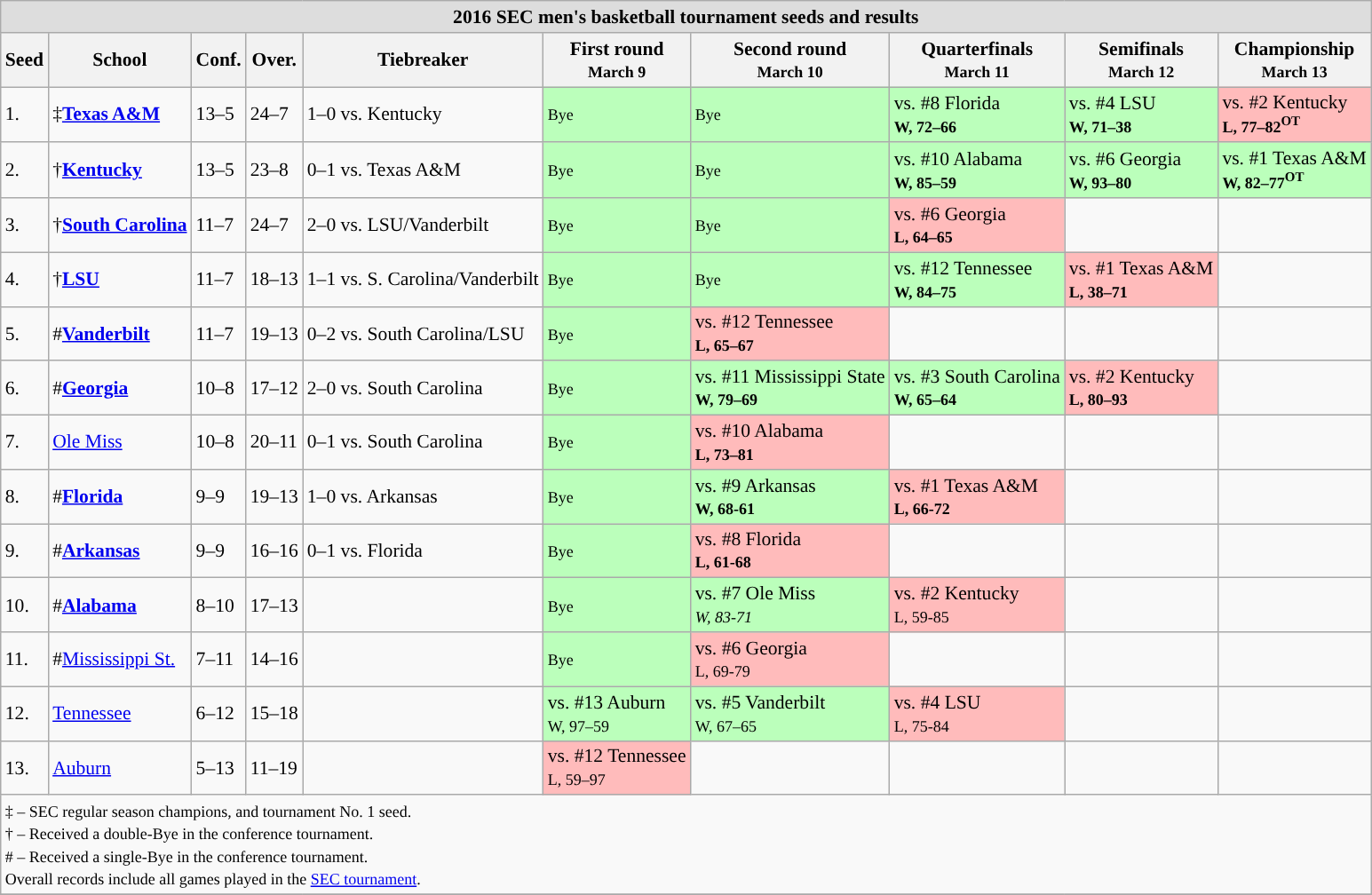<table class="wikitable" style="white-space:nowrap; font-size:90%;">
<tr>
<td colspan="10" style="text-align:center; background:#DDDDDD; font:#000000"><strong>2016 SEC men's basketball tournament seeds and results</strong></td>
</tr>
<tr bgcolor="#efefef">
<th>Seed</th>
<th>School</th>
<th>Conf.</th>
<th>Over.</th>
<th>Tiebreaker</th>
<th>First round<br><small>March 9</small></th>
<th>Second round<br><small>March 10</small></th>
<th>Quarterfinals<br><small>March 11</small></th>
<th>Semifinals<br><small>March 12</small></th>
<th>Championship<br><small>March 13</small></th>
</tr>
<tr>
<td>1.</td>
<td>‡<strong><a href='#'>Texas A&M</a></strong></td>
<td>13–5</td>
<td>24–7</td>
<td>1–0 vs. Kentucky</td>
<td style="background:#bfb;"><small>Bye</small></td>
<td style="background:#bfb;"><small>Bye</small></td>
<td style="background:#bfb;">vs. #8 Florida<br><small><strong>W, 72–66</strong></small></td>
<td style="background:#bfb;">vs. #4 LSU<br><small><strong>W, 71–38</strong></small></td>
<td style="background:#fbb;">vs. #2 Kentucky<br><small><strong>L, 77–82<sup>OT</sup></strong></small></td>
</tr>
<tr>
<td>2.</td>
<td>†<strong><a href='#'>Kentucky</a></strong></td>
<td>13–5</td>
<td>23–8</td>
<td>0–1 vs. Texas A&M</td>
<td style="background:#bfb;"><small>Bye</small></td>
<td style="background:#bfb;"><small>Bye</small></td>
<td style="background:#bfb;">vs. #10 Alabama<br><small><strong>W, 85–59</strong></small></td>
<td style="background:#bfb;">vs. #6 Georgia<br><small><strong>W, 93–80</strong></small></td>
<td style="background:#bfb;">vs. #1 Texas A&M<br><small><strong>W, 82–77<sup>OT</sup></strong></small></td>
</tr>
<tr>
<td>3.</td>
<td>†<strong><a href='#'>South Carolina</a></strong></td>
<td>11–7</td>
<td>24–7</td>
<td>2–0 vs. LSU/Vanderbilt</td>
<td style="background:#bfb;"><small>Bye</small></td>
<td style="background:#bfb;"><small>Bye</small></td>
<td style="background:#fbb;">vs. #6 Georgia<br><small><strong>L, 64–65</strong></small></td>
<td></td>
<td></td>
</tr>
<tr>
<td>4.</td>
<td>†<strong><a href='#'>LSU</a> </strong></td>
<td>11–7</td>
<td>18–13</td>
<td>1–1 vs. S. Carolina/Vanderbilt</td>
<td style="background:#bfb;"><small>Bye</small></td>
<td style="background:#bfb;"><small>Bye</small></td>
<td style="background:#bfb;">vs. #12 Tennessee<br><small><strong>W, 84–75</strong></small></td>
<td style="background:#fbb;">vs. #1 Texas A&M<br><small><strong>L, 38–71</strong></small></td>
<td></td>
</tr>
<tr>
<td>5.</td>
<td>#<strong><a href='#'>Vanderbilt</a></strong></td>
<td>11–7</td>
<td>19–13</td>
<td>0–2 vs. South Carolina/LSU</td>
<td style="background:#bfb;"><small>Bye</small></td>
<td style="background:#fbb;">vs. #12 Tennessee<br><small><strong>L, 65–67</strong></small></td>
<td></td>
<td></td>
<td></td>
</tr>
<tr>
<td>6.</td>
<td>#<strong><a href='#'>Georgia</a></strong></td>
<td>10–8</td>
<td>17–12</td>
<td>2–0 vs. South Carolina</td>
<td style="background:#bfb;"><small>Bye</small></td>
<td style="background:#bfb;">vs. #11 Mississippi State<br><small><strong>W, 79–69</strong></small></td>
<td style="background:#bfb;">vs. #3 South Carolina<br><small><strong>W, 65–64</strong></small></td>
<td style="background:#fbb;">vs. #2 Kentucky<br><small><strong>L, 80–93</strong></small></td>
<td></td>
</tr>
<tr>
<td>7.</td>
<td #><a href='#'>Ole Miss</a></td>
<td>10–8</td>
<td>20–11</td>
<td>0–1 vs. South Carolina</td>
<td style="background:#bfb;"><small>Bye</small></td>
<td style="background:#fbb;">vs. #10 Alabama<br><small><strong>L, 73–81</strong></small></td>
<td></td>
<td></td>
<td></td>
</tr>
<tr>
<td>8.</td>
<td>#<strong><a href='#'>Florida</a></strong></td>
<td>9–9</td>
<td>19–13</td>
<td>1–0 vs. Arkansas</td>
<td style="background:#bfb;"><small>Bye</small></td>
<td style="background:#bfb;">vs. #9 Arkansas<br><strong><small>W, 68-61</small></strong></td>
<td style="background:#fbb;">vs. #1 Texas A&M<br><strong><small>L, 66-72</small></strong></td>
<td></td>
<td></td>
</tr>
<tr>
<td>9.</td>
<td>#<strong><a href='#'>Arkansas</a></strong></td>
<td>9–9</td>
<td>16–16</td>
<td>0–1 vs. Florida</td>
<td style="background:#bfb;"><small>Bye</small></td>
<td style="background:#fbb;">vs. #8 Florida<br><strong><small>L, 61-68</small></strong></td>
<td></td>
<td></td>
<td></td>
</tr>
<tr>
<td>10.</td>
<td>#<strong><a href='#'>Alabama</a></strong></td>
<td>8–10</td>
<td>17–13</td>
<td></td>
<td style="background:#bfb;"><small>Bye</small></td>
<td style="background:#bfb;">vs. #7 Ole Miss<br><em><small>W, 83-71</small><strong></td>
<td style="background:#fbb;">vs. #2 Kentucky<br></strong><small>L, 59-85</small><strong></td>
<td></td>
<td></td>
</tr>
<tr>
<td>11.</td>
<td>#</strong><a href='#'>Mississippi St.</a><strong></td>
<td>7–11</td>
<td>14–16</td>
<td></td>
<td style="background:#bfb;"><small>Bye</small></td>
<td style="background:#fbb;">vs. #6 Georgia<br></strong><small>L, 69-79</small><strong></td>
<td></td>
<td></td>
<td></td>
</tr>
<tr>
<td>12.</td>
<td></strong><a href='#'>Tennessee</a><strong></td>
<td>6–12</td>
<td>15–18</td>
<td></td>
<td style="background:#bfb;">vs. #13 Auburn<br><small></strong>W, 97–59<strong></small></td>
<td style="background:#bfb;">vs. #5 Vanderbilt<br><small></strong>W, 67–65<strong></small></td>
<td style="background:#fbb;">vs. #4 LSU<br></strong><small>L, 75-84</small><strong></td>
<td></td>
<td></td>
</tr>
<tr>
<td>13.</td>
<td></strong><a href='#'>Auburn</a><strong></td>
<td>5–13</td>
<td>11–19</td>
<td></td>
<td style="background:#fbb;">vs. #12 Tennessee<br><small></strong>L, 59–97<strong></small></td>
<td></td>
<td></td>
<td></td>
<td></td>
</tr>
<tr>
<td colspan="10" style="text-align:left;"><small>‡ – SEC regular season champions, and tournament No. 1 seed.<br>† – Received a double-Bye in the conference tournament.<br># – Received a single-Bye in the conference tournament.<br>Overall records include all games played in the <a href='#'>SEC tournament</a>.</small></td>
</tr>
<tr>
</tr>
</table>
